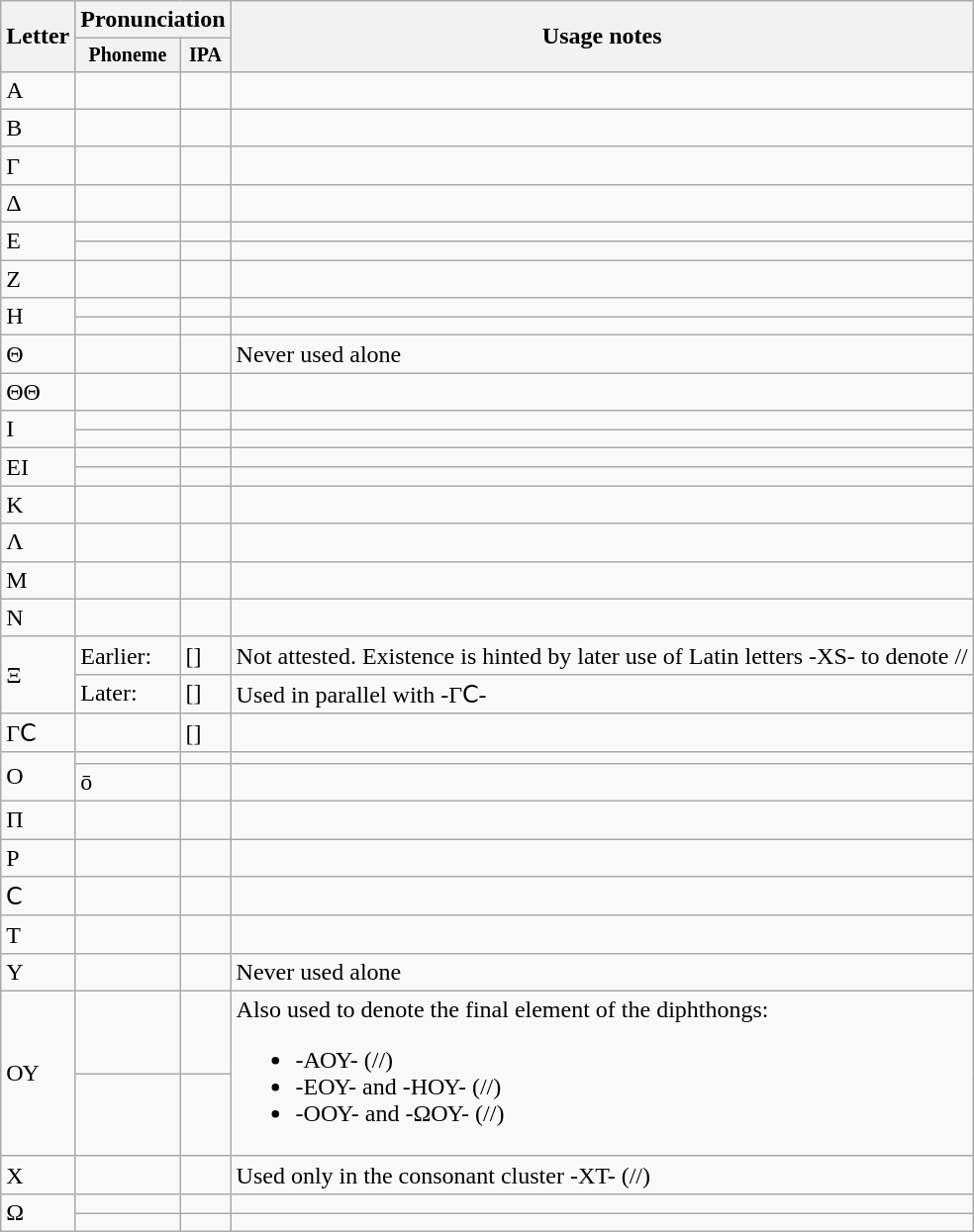<table class="wikitable">
<tr>
<th rowspan="2">Letter</th>
<th colspan="2">Pronunciation</th>
<th rowspan="2">Usage notes</th>
</tr>
<tr style="font-size: smaller;">
<th>Phoneme</th>
<th>IPA</th>
</tr>
<tr>
<td>Α</td>
<td></td>
<td></td>
<td></td>
</tr>
<tr>
<td>Β</td>
<td></td>
<td></td>
<td></td>
</tr>
<tr>
<td>Γ</td>
<td></td>
<td></td>
<td></td>
</tr>
<tr>
<td>Δ</td>
<td></td>
<td></td>
<td></td>
</tr>
<tr>
<td rowspan="2">Ε</td>
<td></td>
<td></td>
<td></td>
</tr>
<tr>
<td></td>
<td></td>
<td></td>
</tr>
<tr>
<td>Ζ</td>
<td></td>
<td></td>
<td></td>
</tr>
<tr>
<td rowspan="2">Η</td>
<td></td>
<td></td>
<td></td>
</tr>
<tr>
<td></td>
<td></td>
<td></td>
</tr>
<tr>
<td>Θ</td>
<td></td>
<td></td>
<td>Never used alone</td>
</tr>
<tr>
<td>ΘΘ</td>
<td></td>
<td></td>
<td></td>
</tr>
<tr>
<td rowspan="2">Ι</td>
<td></td>
<td></td>
<td></td>
</tr>
<tr>
<td></td>
<td></td>
<td></td>
</tr>
<tr>
<td rowspan="2">ΕΙ</td>
<td></td>
<td></td>
<td></td>
</tr>
<tr>
<td></td>
<td></td>
<td></td>
</tr>
<tr>
<td>Κ</td>
<td></td>
<td></td>
<td></td>
</tr>
<tr>
<td>Λ</td>
<td></td>
<td></td>
<td></td>
</tr>
<tr>
<td>Μ</td>
<td></td>
<td></td>
<td></td>
</tr>
<tr>
<td>Ν</td>
<td></td>
<td></td>
<td></td>
</tr>
<tr>
<td rowspan="2">Ξ</td>
<td>Earlier: </td>
<td>[]</td>
<td>Not attested. Existence is hinted by later use of Latin letters -XS- to denote //</td>
</tr>
<tr>
<td>Later: </td>
<td>[]</td>
<td>Used in parallel with -ΓϹ-</td>
</tr>
<tr>
<td>ΓϹ</td>
<td></td>
<td>[]</td>
<td></td>
</tr>
<tr>
<td rowspan="2">Ο</td>
<td></td>
<td></td>
<td></td>
</tr>
<tr>
<td>ō</td>
<td></td>
<td></td>
</tr>
<tr>
<td>Π</td>
<td></td>
<td></td>
<td></td>
</tr>
<tr>
<td>Ρ</td>
<td></td>
<td></td>
<td></td>
</tr>
<tr>
<td>Ϲ</td>
<td></td>
<td></td>
<td></td>
</tr>
<tr>
<td>Τ</td>
<td></td>
<td></td>
<td></td>
</tr>
<tr>
<td>Υ</td>
<td></td>
<td></td>
<td>Never used alone</td>
</tr>
<tr>
<td rowspan="2">ΟΥ</td>
<td></td>
<td></td>
<td rowspan="2">Also used to denote the final element of the diphthongs:<br><ul><li>-ΑΟΥ- (//)</li><li>-ΕΟΥ- and -ΗΟΥ- (//)</li><li>-ΟΟΥ- and -ΩΟΥ- (//)</li></ul></td>
</tr>
<tr>
<td></td>
<td></td>
</tr>
<tr>
<td>Χ</td>
<td></td>
<td></td>
<td>Used only in the consonant cluster -ΧΤ- (//)</td>
</tr>
<tr>
<td rowspan="2">Ω</td>
<td></td>
<td></td>
<td></td>
</tr>
<tr>
<td></td>
<td></td>
<td></td>
</tr>
</table>
